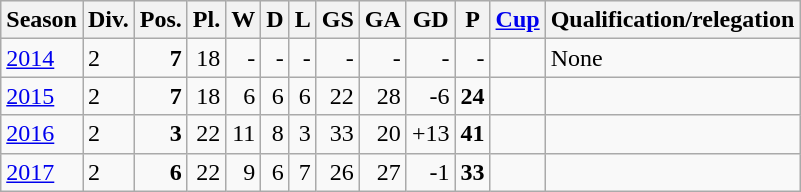<table class="wikitable">
<tr style="background:#efefef;">
<th>Season</th>
<th>Div.</th>
<th>Pos.</th>
<th>Pl.</th>
<th>W</th>
<th>D</th>
<th>L</th>
<th>GS</th>
<th>GA</th>
<th>GD</th>
<th>P</th>
<th><a href='#'>Cup</a></th>
<th>Qualification/relegation</th>
</tr>
<tr>
<td><a href='#'>2014</a></td>
<td>2</td>
<td align=right><strong>7</strong></td>
<td align=right>18</td>
<td align=right>-</td>
<td align=right>-</td>
<td align=right>-</td>
<td align=right>-</td>
<td align=right>-</td>
<td align=right>-</td>
<td align=right>-</td>
<td></td>
<td>None</td>
</tr>
<tr>
<td><a href='#'>2015</a></td>
<td>2</td>
<td align=right><strong>7</strong></td>
<td align=right>18</td>
<td align=right>6</td>
<td align=right>6</td>
<td align=right>6</td>
<td align=right>22</td>
<td align=right>28</td>
<td align=right>-6</td>
<td align=right><strong>24</strong></td>
<td></td>
<td></td>
</tr>
<tr>
<td><a href='#'>2016</a></td>
<td>2</td>
<td align=right><strong>3</strong></td>
<td align=right>22</td>
<td align=right>11</td>
<td align=right>8</td>
<td align=right>3</td>
<td align=right>33</td>
<td align=right>20</td>
<td align=right>+13</td>
<td align=right><strong>41</strong></td>
<td></td>
<td></td>
</tr>
<tr>
<td><a href='#'>2017</a></td>
<td>2</td>
<td align=right><strong>6</strong></td>
<td align=right>22</td>
<td align=right>9</td>
<td align=right>6</td>
<td align=right>7</td>
<td align=right>26</td>
<td align=right>27</td>
<td align=right>-1</td>
<td align=right><strong>33</strong></td>
<td></td>
<td></td>
</tr>
</table>
